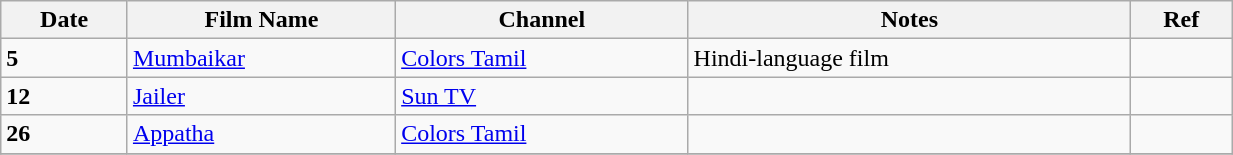<table class="wikitable" width="65%">
<tr>
<th>Date</th>
<th>Film Name</th>
<th>Channel</th>
<th>Notes</th>
<th>Ref</th>
</tr>
<tr>
<td rowspan="1"><strong>5</strong></td>
<td><a href='#'>Mumbaikar</a></td>
<td><a href='#'>Colors Tamil</a></td>
<td>Hindi-language film</td>
<td></td>
</tr>
<tr>
<td rowspan="1"><strong>12</strong></td>
<td><a href='#'>Jailer</a></td>
<td><a href='#'>Sun TV</a></td>
<td></td>
<td></td>
</tr>
<tr>
<td rowspan="1"><strong>26</strong></td>
<td><a href='#'>Appatha</a></td>
<td><a href='#'>Colors Tamil</a></td>
<td></td>
<td></td>
</tr>
<tr>
</tr>
</table>
